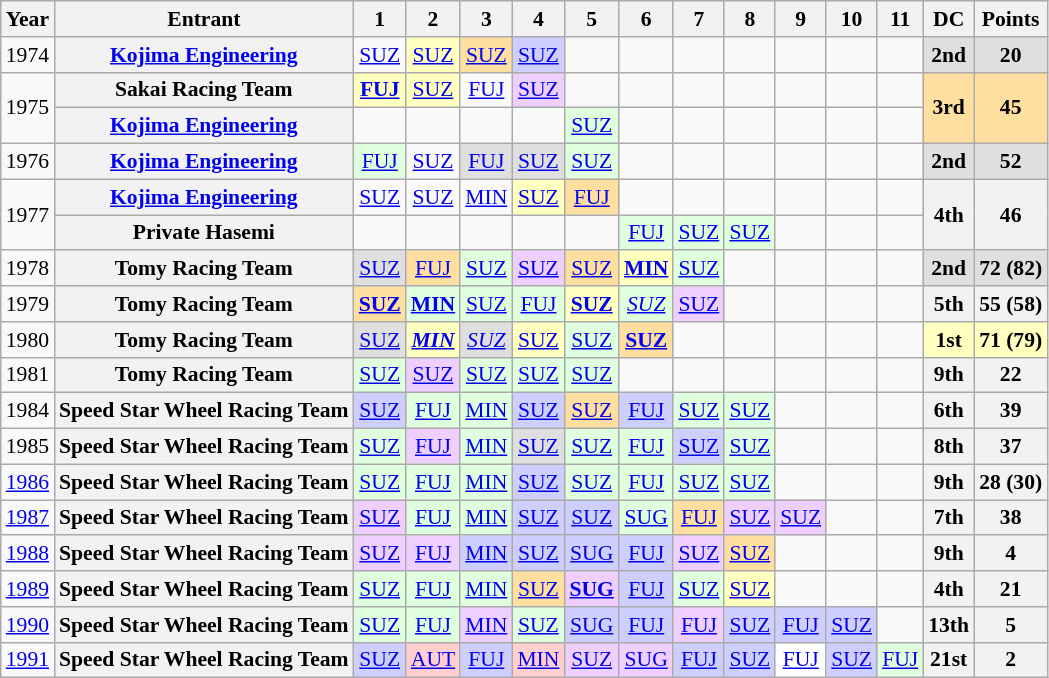<table class="wikitable" style="text-align:center; font-size:90%">
<tr>
<th>Year</th>
<th>Entrant</th>
<th>1</th>
<th>2</th>
<th>3</th>
<th>4</th>
<th>5</th>
<th>6</th>
<th>7</th>
<th>8</th>
<th>9</th>
<th>10</th>
<th>11</th>
<th>DC</th>
<th>Points</th>
</tr>
<tr>
<td>1974</td>
<th><a href='#'>Kojima Engineering</a></th>
<td><a href='#'>SUZ</a></td>
<td style="background:#FFFFBF;"><a href='#'>SUZ</a><br></td>
<td style="background:#FFDF9F;"><a href='#'>SUZ</a><br></td>
<td style="background:#CFCFFF;"><a href='#'>SUZ</a><br></td>
<td></td>
<td></td>
<td></td>
<td></td>
<td></td>
<td></td>
<td></td>
<th style="background:#DFDFDF;">2nd</th>
<th style="background:#DFDFDF;">20</th>
</tr>
<tr>
<td rowspan="2">1975</td>
<th>Sakai Racing Team</th>
<td style="background:#FFFFBF;"><strong><a href='#'>FUJ</a></strong><br></td>
<td style="background:#FFFFBF;"><a href='#'>SUZ</a><br></td>
<td><a href='#'>FUJ</a></td>
<td style="background:#EFCFFF;"><a href='#'>SUZ</a><br></td>
<td></td>
<td></td>
<td></td>
<td></td>
<td></td>
<td></td>
<td></td>
<th rowspan="2" style="background:#FFDF9F;">3rd</th>
<th rowspan="2" style="background:#FFDF9F;">45</th>
</tr>
<tr>
<th><a href='#'>Kojima Engineering</a></th>
<td></td>
<td></td>
<td></td>
<td></td>
<td style="background:#DFFFDF;"><a href='#'>SUZ</a><br></td>
<td></td>
<td></td>
<td></td>
<td></td>
<td></td>
<td></td>
</tr>
<tr>
<td>1976</td>
<th><a href='#'>Kojima Engineering</a></th>
<td style="background:#DFFFDF;"><a href='#'>FUJ</a><br></td>
<td><a href='#'>SUZ</a></td>
<td style="background:#DFDFDF;"><a href='#'>FUJ</a><br></td>
<td style="background:#DFDFDF;"><a href='#'>SUZ</a><br></td>
<td style="background:#DFFFDF;"><a href='#'>SUZ</a><br></td>
<td></td>
<td></td>
<td></td>
<td></td>
<td></td>
<td></td>
<th style="background:#DFDFDF;">2nd</th>
<th style="background:#DFDFDF;">52</th>
</tr>
<tr>
<td rowspan="2">1977</td>
<th><a href='#'>Kojima Engineering</a></th>
<td><a href='#'>SUZ</a></td>
<td><a href='#'>SUZ</a></td>
<td><a href='#'>MIN</a></td>
<td style="background:#FFFFBF;"><a href='#'>SUZ</a><br></td>
<td style="background:#FFDF9F;"><a href='#'>FUJ</a><br></td>
<td></td>
<td></td>
<td></td>
<td></td>
<td></td>
<td></td>
<th rowspan="2">4th</th>
<th rowspan="2">46</th>
</tr>
<tr>
<th>Private Hasemi</th>
<td></td>
<td></td>
<td></td>
<td></td>
<td></td>
<td style="background:#DFFFDF;"><a href='#'>FUJ</a><br></td>
<td style="background:#DFFFDF;"><a href='#'>SUZ</a><br></td>
<td style="background:#DFFFDF;"><a href='#'>SUZ</a><br></td>
<td></td>
<td></td>
<td></td>
</tr>
<tr>
<td>1978</td>
<th>Tomy Racing Team</th>
<td style="background:#DFDFDF;"><a href='#'>SUZ</a><br></td>
<td style="background:#FFDF9F;"><a href='#'>FUJ</a><br></td>
<td style="background:#DFFFDF;"><a href='#'>SUZ</a><br></td>
<td style="background:#EFCFFF;"><a href='#'>SUZ</a><br></td>
<td style="background:#FFDF9F;"><a href='#'>SUZ</a><br></td>
<td style="background:#FFFFBF;"><strong><a href='#'>MIN</a></strong><br></td>
<td style="background:#DFFFDF;"><a href='#'>SUZ</a><br></td>
<td></td>
<td></td>
<td></td>
<td></td>
<th style="background:#DFDFDF;">2nd</th>
<th style="background:#DFDFDF;">72 (82)</th>
</tr>
<tr>
<td>1979</td>
<th>Tomy Racing Team</th>
<td style="background:#FFDF9F;"><strong><a href='#'>SUZ</a></strong><br></td>
<td style="background:#DFFFDF;"><strong><a href='#'>MIN</a></strong><br></td>
<td style="background:#DFFFDF;"><a href='#'>SUZ</a><br></td>
<td style="background:#DFFFDF;"><a href='#'>FUJ</a><br></td>
<td style="background:#FFFFBF;"><strong><a href='#'>SUZ</a></strong><br></td>
<td style="background:#DFFFDF;"><em><a href='#'>SUZ</a></em><br></td>
<td style="background:#EFCFFF;"><a href='#'>SUZ</a><br></td>
<td></td>
<td></td>
<td></td>
<td></td>
<th>5th</th>
<th>55 (58)</th>
</tr>
<tr>
<td>1980</td>
<th>Tomy Racing Team</th>
<td style="background:#DFDFDF;"><a href='#'>SUZ</a><br></td>
<td style="background:#FFFFBF;"><strong><em><a href='#'>MIN</a></em></strong><br></td>
<td style="background:#DFDFDF;"><em><a href='#'>SUZ</a></em><br></td>
<td style="background:#FFFFBF;"><a href='#'>SUZ</a><br></td>
<td style="background:#DFFFDF;"><a href='#'>SUZ</a><br></td>
<td style="background:#FFDF9F;"><strong><a href='#'>SUZ</a></strong><br></td>
<td></td>
<td></td>
<td></td>
<td></td>
<td></td>
<th style="background:#FFFFBF;">1st</th>
<th style="background:#FFFFBF;">71 (79)</th>
</tr>
<tr>
<td>1981</td>
<th>Tomy Racing Team</th>
<td style="background:#DFFFDF;"><a href='#'>SUZ</a><br></td>
<td style="background:#EFCFFF;"><a href='#'>SUZ</a><br></td>
<td style="background:#DFFFDF;"><a href='#'>SUZ</a><br></td>
<td style="background:#DFFFDF;"><a href='#'>SUZ</a><br></td>
<td style="background:#DFFFDF;"><a href='#'>SUZ</a><br></td>
<td></td>
<td></td>
<td></td>
<td></td>
<td></td>
<td></td>
<th>9th</th>
<th>22</th>
</tr>
<tr>
<td>1984</td>
<th>Speed Star Wheel Racing Team</th>
<td style="background:#CFCFFF;"><a href='#'>SUZ</a><br></td>
<td style="background:#DFFFDF;"><a href='#'>FUJ</a><br></td>
<td style="background:#DFFFDF;"><a href='#'>MIN</a><br></td>
<td style="background:#CFCFFF;"><a href='#'>SUZ</a><br></td>
<td style="background:#FFDF9F;"><a href='#'>SUZ</a><br></td>
<td style="background:#CFCFFF;"><a href='#'>FUJ</a><br></td>
<td style="background:#DFFFDF;"><a href='#'>SUZ</a><br></td>
<td style="background:#DFFFDF;"><a href='#'>SUZ</a><br></td>
<td></td>
<td></td>
<td></td>
<th>6th</th>
<th>39</th>
</tr>
<tr>
<td>1985</td>
<th>Speed Star Wheel Racing Team</th>
<td style="background:#DFFFDF;"><a href='#'>SUZ</a><br></td>
<td style="background:#EFCFFF;"><a href='#'>FUJ</a><br></td>
<td style="background:#DFFFDF;"><a href='#'>MIN</a><br></td>
<td style="background:#DFDFDF;"><a href='#'>SUZ</a><br></td>
<td style="background:#DFFFDF;"><a href='#'>SUZ</a><br></td>
<td style="background:#DFFFDF;"><a href='#'>FUJ</a><br></td>
<td style="background:#CFCFFF;"><a href='#'>SUZ</a><br></td>
<td style="background:#DFFFDF;"><a href='#'>SUZ</a><br></td>
<td></td>
<td></td>
<td></td>
<th>8th</th>
<th>37</th>
</tr>
<tr>
<td><a href='#'>1986</a></td>
<th>Speed Star Wheel Racing Team</th>
<td style="background:#DFFFDF;"><a href='#'>SUZ</a><br></td>
<td style="background:#DFFFDF;"><a href='#'>FUJ</a><br></td>
<td style="background:#DFFFDF;"><a href='#'>MIN</a><br></td>
<td style="background:#CFCFFF;"><a href='#'>SUZ</a><br></td>
<td style="background:#DFFFDF;"><a href='#'>SUZ</a><br></td>
<td style="background:#DFFFDF;"><a href='#'>FUJ</a><br></td>
<td style="background:#DFFFDF;"><a href='#'>SUZ</a><br></td>
<td style="background:#DFFFDF;"><a href='#'>SUZ</a><br></td>
<td></td>
<td></td>
<td></td>
<th>9th</th>
<th>28 (30)</th>
</tr>
<tr>
<td><a href='#'>1987</a></td>
<th>Speed Star Wheel Racing Team</th>
<td style="background:#EFCFFF;"><a href='#'>SUZ</a><br></td>
<td style="background:#DFFFDF;"><a href='#'>FUJ</a><br></td>
<td style="background:#DFFFDF;"><a href='#'>MIN</a><br></td>
<td style="background:#CFCFFF;"><a href='#'>SUZ</a><br></td>
<td style="background:#CFCFFF;"><a href='#'>SUZ</a><br></td>
<td style="background:#DFFFDF;"><a href='#'>SUG</a><br></td>
<td style="background:#FFDF9F;"><a href='#'>FUJ</a><br></td>
<td style="background:#EFCFFF;"><a href='#'>SUZ</a><br></td>
<td style="background:#EFCFFF;"><a href='#'>SUZ</a><br></td>
<td></td>
<td></td>
<th>7th</th>
<th>38</th>
</tr>
<tr>
<td><a href='#'>1988</a></td>
<th>Speed Star Wheel Racing Team</th>
<td style="background:#EFCFFF;"><a href='#'>SUZ</a><br></td>
<td style="background:#EFCFFF;"><a href='#'>FUJ</a><br></td>
<td style="background:#CFCFFF;"><a href='#'>MIN</a><br></td>
<td style="background:#CFCFFF;"><a href='#'>SUZ</a><br></td>
<td style="background:#CFCFFF;"><a href='#'>SUG</a><br></td>
<td style="background:#CFCFFF;"><a href='#'>FUJ</a><br></td>
<td style="background:#EFCFFF;"><a href='#'>SUZ</a><br></td>
<td style="background:#FFDF9F;"><a href='#'>SUZ</a><br></td>
<td></td>
<td></td>
<td></td>
<th>9th</th>
<th>4</th>
</tr>
<tr>
<td><a href='#'>1989</a></td>
<th>Speed Star Wheel Racing Team</th>
<td style="background:#DFFFDF;"><a href='#'>SUZ</a><br></td>
<td style="background:#DFFFDF;"><a href='#'>FUJ</a><br></td>
<td style="background:#DFFFDF;"><a href='#'>MIN</a><br></td>
<td style="background:#FFDF9F;"><a href='#'>SUZ</a><br></td>
<td style="background:#EFCFFF;"><strong><a href='#'>SUG</a></strong><br></td>
<td style="background:#CFCFFF;"><a href='#'>FUJ</a><br></td>
<td style="background:#DFFFDF;"><a href='#'>SUZ</a><br></td>
<td style="background:#FFFFBF;"><a href='#'>SUZ</a><br></td>
<td></td>
<td></td>
<td></td>
<th>4th</th>
<th>21</th>
</tr>
<tr>
<td><a href='#'>1990</a></td>
<th>Speed Star Wheel Racing Team</th>
<td style="background:#DFFFDF;"><a href='#'>SUZ</a><br></td>
<td style="background:#DFFFDF;"><a href='#'>FUJ</a><br></td>
<td style="background:#EFCFFF;"><a href='#'>MIN</a><br></td>
<td style="background:#DFFFDF;"><a href='#'>SUZ</a><br></td>
<td style="background:#CFCFFF;"><a href='#'>SUG</a><br></td>
<td style="background:#CFCFFF;"><a href='#'>FUJ</a><br></td>
<td style="background:#EFCFFF;"><a href='#'>FUJ</a><br></td>
<td style="background:#CFCFFF;"><a href='#'>SUZ</a><br></td>
<td style="background:#CFCFFF;"><a href='#'>FUJ</a><br></td>
<td style="background:#CFCFFF;"><a href='#'>SUZ</a><br></td>
<td></td>
<th>13th</th>
<th>5</th>
</tr>
<tr>
<td><a href='#'>1991</a></td>
<th>Speed Star Wheel Racing Team</th>
<td style="background:#CFCFFF;"><a href='#'>SUZ</a><br></td>
<td style="background:#FFCFCF;"><a href='#'>AUT</a><br></td>
<td style="background:#CFCFFF;"><a href='#'>FUJ</a><br></td>
<td style="background:#FFCFCF;"><a href='#'>MIN</a><br></td>
<td style="background:#EFCFFF;"><a href='#'>SUZ</a><br></td>
<td style="background:#EFCFFF;"><a href='#'>SUG</a><br></td>
<td style="background:#CFCFFF;"><a href='#'>FUJ</a><br></td>
<td style="background:#CFCFFF;"><a href='#'>SUZ</a><br></td>
<td style="background:#FFFFFF;"><a href='#'>FUJ</a><br></td>
<td style="background:#CFCFFF;"><a href='#'>SUZ</a><br></td>
<td style="background:#DFFFDF;"><a href='#'>FUJ</a><br></td>
<th>21st</th>
<th>2</th>
</tr>
</table>
